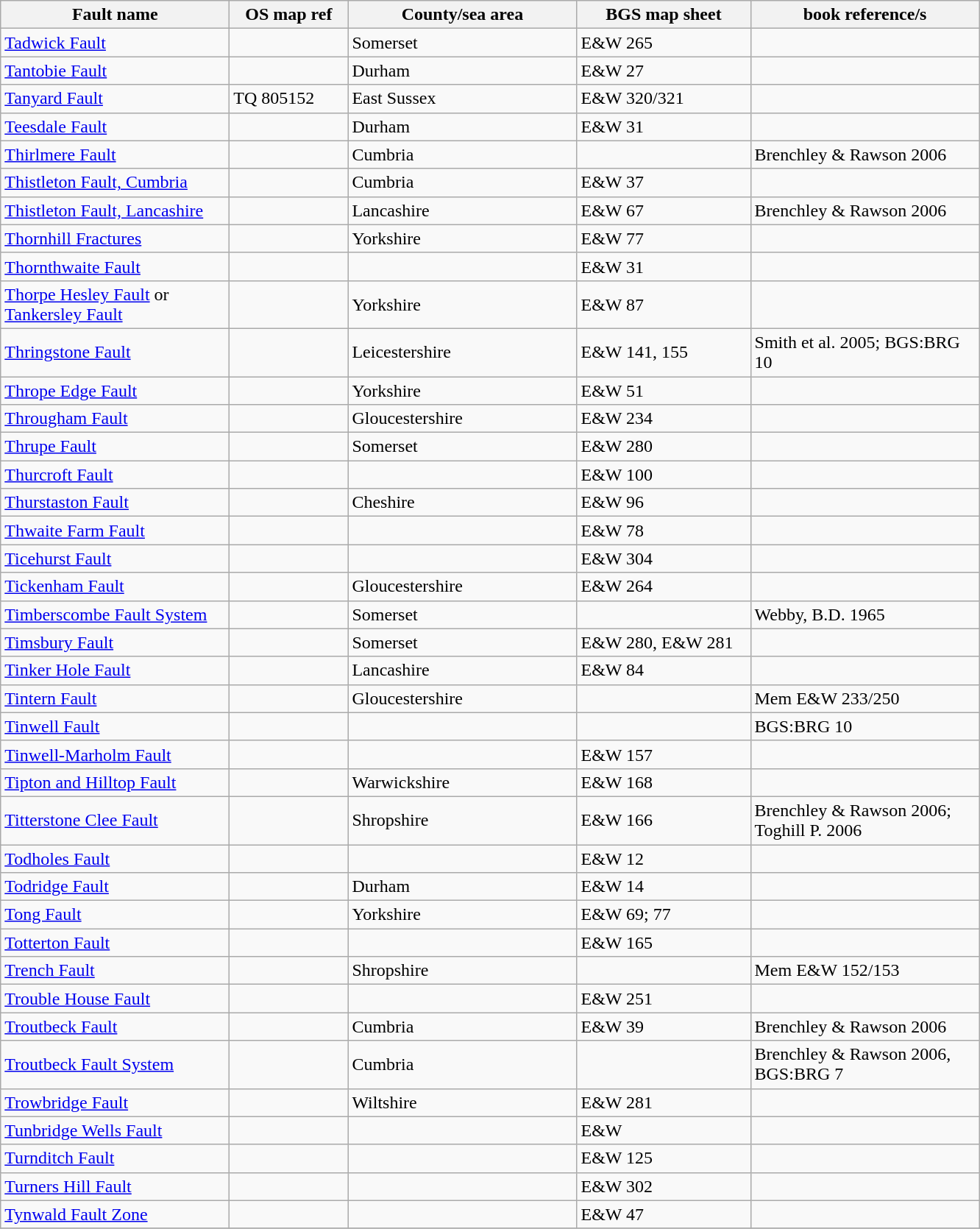<table class="wikitable">
<tr>
<th width="200pt">Fault name</th>
<th width="100pt">OS map ref</th>
<th width="200pt">County/sea area</th>
<th width="150pt">BGS map sheet</th>
<th width="200pt">book reference/s</th>
</tr>
<tr>
<td><a href='#'>Tadwick Fault</a></td>
<td></td>
<td>Somerset</td>
<td>E&W 265</td>
<td></td>
</tr>
<tr>
<td><a href='#'>Tantobie Fault</a></td>
<td></td>
<td>Durham</td>
<td>E&W 27</td>
<td></td>
</tr>
<tr>
<td><a href='#'>Tanyard Fault</a></td>
<td>TQ 805152</td>
<td>East Sussex</td>
<td>E&W 320/321</td>
<td></td>
</tr>
<tr>
<td><a href='#'>Teesdale Fault</a></td>
<td></td>
<td>Durham</td>
<td>E&W 31</td>
<td></td>
</tr>
<tr>
<td><a href='#'>Thirlmere Fault</a></td>
<td></td>
<td>Cumbria</td>
<td></td>
<td>Brenchley & Rawson 2006</td>
</tr>
<tr>
<td><a href='#'>Thistleton Fault, Cumbria</a></td>
<td></td>
<td>Cumbria</td>
<td>E&W 37</td>
<td></td>
</tr>
<tr>
<td><a href='#'>Thistleton Fault, Lancashire</a></td>
<td></td>
<td>Lancashire</td>
<td>E&W 67</td>
<td>Brenchley & Rawson 2006</td>
</tr>
<tr>
<td><a href='#'>Thornhill Fractures</a></td>
<td></td>
<td>Yorkshire</td>
<td>E&W 77</td>
<td></td>
</tr>
<tr>
<td><a href='#'>Thornthwaite Fault</a></td>
<td></td>
<td></td>
<td>E&W 31</td>
<td></td>
</tr>
<tr>
<td><a href='#'>Thorpe Hesley Fault</a> or <a href='#'>Tankersley Fault</a></td>
<td></td>
<td>Yorkshire</td>
<td>E&W 87</td>
<td></td>
</tr>
<tr>
<td><a href='#'>Thringstone Fault</a></td>
<td></td>
<td>Leicestershire</td>
<td>E&W 141, 155</td>
<td>Smith et al. 2005; BGS:BRG 10</td>
</tr>
<tr>
<td><a href='#'>Thrope Edge Fault</a></td>
<td></td>
<td>Yorkshire</td>
<td>E&W 51</td>
<td></td>
</tr>
<tr>
<td><a href='#'>Througham Fault</a></td>
<td></td>
<td>Gloucestershire</td>
<td>E&W 234</td>
<td></td>
</tr>
<tr>
<td><a href='#'>Thrupe Fault</a></td>
<td></td>
<td>Somerset</td>
<td>E&W 280</td>
<td></td>
</tr>
<tr>
<td><a href='#'>Thurcroft Fault</a></td>
<td></td>
<td></td>
<td>E&W 100</td>
<td></td>
</tr>
<tr>
<td><a href='#'>Thurstaston Fault</a></td>
<td></td>
<td>Cheshire</td>
<td>E&W 96</td>
<td></td>
</tr>
<tr>
<td><a href='#'>Thwaite Farm Fault</a></td>
<td></td>
<td></td>
<td>E&W 78</td>
<td></td>
</tr>
<tr>
<td><a href='#'>Ticehurst Fault</a></td>
<td></td>
<td></td>
<td>E&W 304</td>
<td></td>
</tr>
<tr>
<td><a href='#'>Tickenham Fault</a></td>
<td></td>
<td>Gloucestershire</td>
<td>E&W 264</td>
<td></td>
</tr>
<tr>
<td><a href='#'>Timberscombe Fault System</a></td>
<td></td>
<td>Somerset</td>
<td></td>
<td>Webby, B.D. 1965</td>
</tr>
<tr>
<td><a href='#'>Timsbury Fault</a></td>
<td></td>
<td>Somerset</td>
<td>E&W 280, E&W 281</td>
<td></td>
</tr>
<tr>
<td><a href='#'>Tinker Hole Fault</a></td>
<td></td>
<td>Lancashire</td>
<td>E&W 84</td>
<td></td>
</tr>
<tr>
<td><a href='#'>Tintern Fault</a></td>
<td></td>
<td>Gloucestershire</td>
<td></td>
<td>Mem E&W 233/250</td>
</tr>
<tr>
<td><a href='#'>Tinwell Fault</a></td>
<td></td>
<td></td>
<td></td>
<td>BGS:BRG 10</td>
</tr>
<tr>
<td><a href='#'>Tinwell-Marholm Fault</a></td>
<td></td>
<td></td>
<td>E&W 157</td>
<td></td>
</tr>
<tr>
<td><a href='#'>Tipton and Hilltop Fault</a></td>
<td></td>
<td>Warwickshire</td>
<td>E&W 168</td>
<td></td>
</tr>
<tr>
<td><a href='#'>Titterstone Clee Fault</a></td>
<td></td>
<td>Shropshire</td>
<td>E&W 166</td>
<td>Brenchley & Rawson 2006; Toghill P. 2006</td>
</tr>
<tr>
<td><a href='#'>Todholes Fault</a></td>
<td></td>
<td></td>
<td>E&W 12</td>
<td></td>
</tr>
<tr>
<td><a href='#'>Todridge Fault</a></td>
<td></td>
<td>Durham</td>
<td>E&W 14</td>
<td></td>
</tr>
<tr>
<td><a href='#'>Tong Fault</a></td>
<td></td>
<td>Yorkshire</td>
<td>E&W 69; 77</td>
<td></td>
</tr>
<tr>
<td><a href='#'>Totterton Fault</a></td>
<td></td>
<td></td>
<td>E&W 165</td>
<td></td>
</tr>
<tr>
<td><a href='#'>Trench Fault</a></td>
<td></td>
<td>Shropshire</td>
<td></td>
<td>Mem E&W 152/153</td>
</tr>
<tr>
<td><a href='#'>Trouble House Fault</a></td>
<td></td>
<td></td>
<td>E&W 251</td>
<td></td>
</tr>
<tr>
<td><a href='#'>Troutbeck Fault</a></td>
<td></td>
<td>Cumbria</td>
<td>E&W 39</td>
<td>Brenchley & Rawson 2006</td>
</tr>
<tr>
<td><a href='#'>Troutbeck Fault System</a></td>
<td></td>
<td>Cumbria</td>
<td></td>
<td>Brenchley & Rawson 2006, BGS:BRG 7</td>
</tr>
<tr>
<td><a href='#'>Trowbridge Fault</a></td>
<td></td>
<td>Wiltshire</td>
<td>E&W 281</td>
<td></td>
</tr>
<tr>
<td><a href='#'>Tunbridge Wells Fault</a></td>
<td></td>
<td></td>
<td>E&W</td>
<td></td>
</tr>
<tr>
<td><a href='#'>Turnditch Fault</a></td>
<td></td>
<td></td>
<td>E&W 125</td>
<td></td>
</tr>
<tr>
<td><a href='#'>Turners Hill Fault</a></td>
<td></td>
<td></td>
<td>E&W 302</td>
<td></td>
</tr>
<tr>
<td><a href='#'>Tynwald Fault Zone</a></td>
<td></td>
<td></td>
<td>E&W 47</td>
<td></td>
</tr>
<tr>
</tr>
</table>
